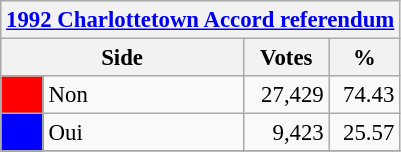<table class="wikitable" style="font-size: 95%; clear:both">
<tr style="background-color:#E9E9E9">
<th colspan=4><a href='#'>1992 Charlottetown Accord referendum</a></th>
</tr>
<tr style="background-color:#E9E9E9">
<th colspan=2 style="width: 130px">Side</th>
<th style="width: 50px">Votes</th>
<th style="width: 40px">%</th>
</tr>
<tr>
<td bgcolor="red"></td>
<td>Non</td>
<td align="right">27,429</td>
<td align="right">74.43</td>
</tr>
<tr>
<td bgcolor="blue"></td>
<td>Oui</td>
<td align="right">9,423</td>
<td align="right">25.57</td>
</tr>
<tr>
</tr>
</table>
